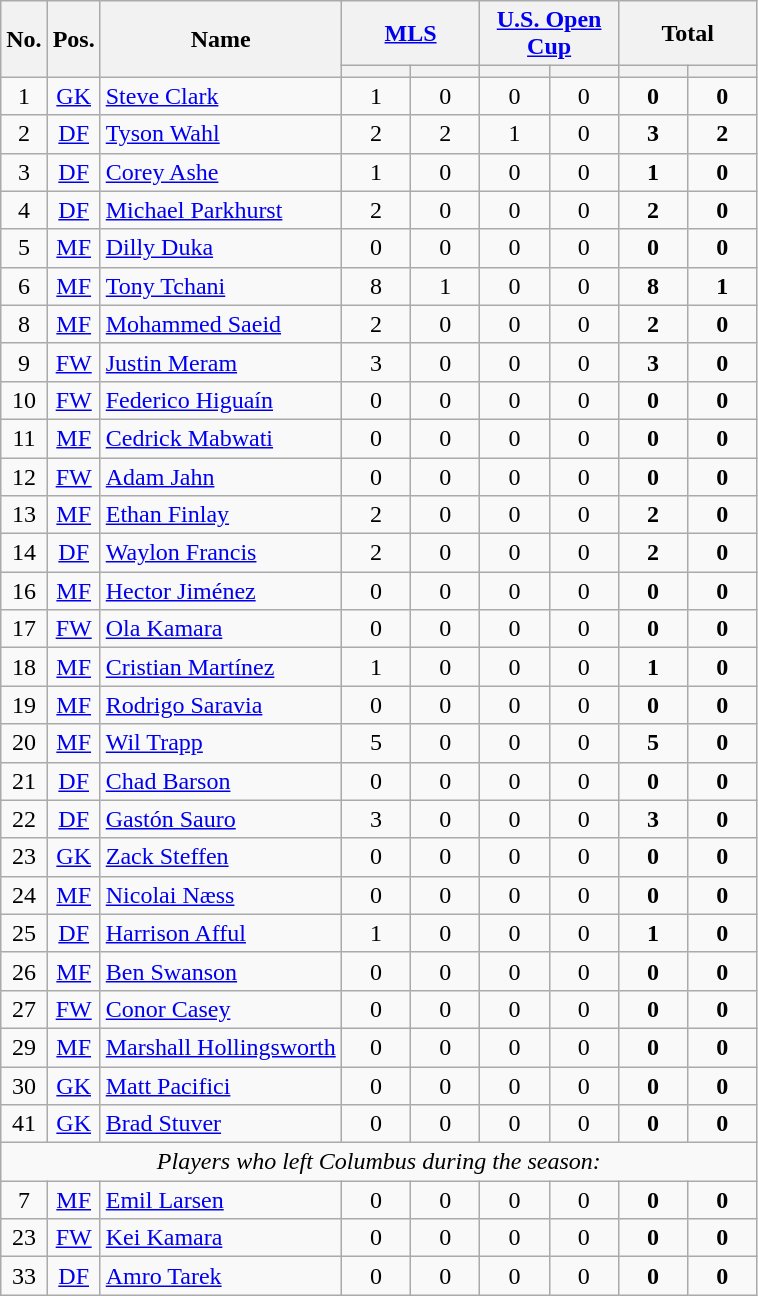<table class="wikitable sortable" style="text-align: center;">
<tr>
<th rowspan=2>No.</th>
<th rowspan=2>Pos.</th>
<th rowspan=2>Name</th>
<th colspan=2 style="width:85px;"><a href='#'>MLS</a></th>
<th colspan=2 style="width:85px;"><a href='#'>U.S. Open Cup</a></th>
<th colspan=2 style="width:85px;"><strong>Total</strong></th>
</tr>
<tr>
<th></th>
<th></th>
<th></th>
<th></th>
<th></th>
<th></th>
</tr>
<tr>
<td>1</td>
<td><a href='#'>GK</a></td>
<td align=left> <a href='#'>Steve Clark</a></td>
<td>1</td>
<td>0</td>
<td>0</td>
<td>0</td>
<td><strong>0</strong></td>
<td><strong>0</strong></td>
</tr>
<tr>
<td>2</td>
<td><a href='#'>DF</a></td>
<td align=left> <a href='#'>Tyson Wahl</a></td>
<td>2</td>
<td>2</td>
<td>1</td>
<td>0</td>
<td><strong>3</strong></td>
<td><strong>2</strong></td>
</tr>
<tr>
<td>3</td>
<td><a href='#'>DF</a></td>
<td align=left> <a href='#'>Corey Ashe</a></td>
<td>1</td>
<td>0</td>
<td>0</td>
<td>0</td>
<td><strong>1</strong></td>
<td><strong>0</strong></td>
</tr>
<tr>
<td>4</td>
<td><a href='#'>DF</a></td>
<td align=left> <a href='#'>Michael Parkhurst</a></td>
<td>2</td>
<td>0</td>
<td>0</td>
<td>0</td>
<td><strong>2</strong></td>
<td><strong>0</strong></td>
</tr>
<tr>
<td>5</td>
<td><a href='#'>MF</a></td>
<td align=left> <a href='#'>Dilly Duka</a></td>
<td>0</td>
<td>0</td>
<td>0</td>
<td>0</td>
<td><strong>0</strong></td>
<td><strong>0</strong></td>
</tr>
<tr>
<td>6</td>
<td><a href='#'>MF</a></td>
<td align=left> <a href='#'>Tony Tchani</a></td>
<td>8</td>
<td>1</td>
<td>0</td>
<td>0</td>
<td><strong>8</strong></td>
<td><strong>1</strong></td>
</tr>
<tr>
<td>8</td>
<td><a href='#'>MF</a></td>
<td align=left> <a href='#'>Mohammed Saeid</a></td>
<td>2</td>
<td>0</td>
<td>0</td>
<td>0</td>
<td><strong>2</strong></td>
<td><strong>0</strong></td>
</tr>
<tr>
<td>9</td>
<td><a href='#'>FW</a></td>
<td align=left> <a href='#'>Justin Meram</a></td>
<td>3</td>
<td>0</td>
<td>0</td>
<td>0</td>
<td><strong>3</strong></td>
<td><strong>0</strong></td>
</tr>
<tr>
<td>10</td>
<td><a href='#'>FW</a></td>
<td align=left> <a href='#'>Federico Higuaín</a></td>
<td>0</td>
<td>0</td>
<td>0</td>
<td>0</td>
<td><strong>0</strong></td>
<td><strong>0</strong></td>
</tr>
<tr>
<td>11</td>
<td><a href='#'>MF</a></td>
<td align=left> <a href='#'>Cedrick Mabwati</a></td>
<td>0</td>
<td>0</td>
<td>0</td>
<td>0</td>
<td><strong>0</strong></td>
<td><strong>0</strong></td>
</tr>
<tr>
<td>12</td>
<td><a href='#'>FW</a></td>
<td align=left> <a href='#'>Adam Jahn</a></td>
<td>0</td>
<td>0</td>
<td>0</td>
<td>0</td>
<td><strong>0</strong></td>
<td><strong>0</strong></td>
</tr>
<tr>
<td>13</td>
<td><a href='#'>MF</a></td>
<td align=left> <a href='#'>Ethan Finlay</a></td>
<td>2</td>
<td>0</td>
<td>0</td>
<td>0</td>
<td><strong>2</strong></td>
<td><strong>0</strong></td>
</tr>
<tr>
<td>14</td>
<td><a href='#'>DF</a></td>
<td align=left> <a href='#'>Waylon Francis</a></td>
<td>2</td>
<td>0</td>
<td>0</td>
<td>0</td>
<td><strong>2</strong></td>
<td><strong>0</strong></td>
</tr>
<tr>
<td>16</td>
<td><a href='#'>MF</a></td>
<td align=left> <a href='#'>Hector Jiménez</a></td>
<td>0</td>
<td>0</td>
<td>0</td>
<td>0</td>
<td><strong>0</strong></td>
<td><strong>0</strong></td>
</tr>
<tr>
<td>17</td>
<td><a href='#'>FW</a></td>
<td align=left> <a href='#'>Ola Kamara</a></td>
<td>0</td>
<td>0</td>
<td>0</td>
<td>0</td>
<td><strong>0</strong></td>
<td><strong>0</strong></td>
</tr>
<tr>
<td>18</td>
<td><a href='#'>MF</a></td>
<td align=left> <a href='#'>Cristian Martínez</a></td>
<td>1</td>
<td>0</td>
<td>0</td>
<td>0</td>
<td><strong>1</strong></td>
<td><strong>0</strong></td>
</tr>
<tr>
<td>19</td>
<td><a href='#'>MF</a></td>
<td align=left> <a href='#'>Rodrigo Saravia</a></td>
<td>0</td>
<td>0</td>
<td>0</td>
<td>0</td>
<td><strong>0</strong></td>
<td><strong>0</strong></td>
</tr>
<tr>
<td>20</td>
<td><a href='#'>MF</a></td>
<td align=left> <a href='#'>Wil Trapp</a></td>
<td>5</td>
<td>0</td>
<td>0</td>
<td>0</td>
<td><strong>5</strong></td>
<td><strong>0</strong></td>
</tr>
<tr>
<td>21</td>
<td><a href='#'>DF</a></td>
<td align=left> <a href='#'>Chad Barson</a></td>
<td>0</td>
<td>0</td>
<td>0</td>
<td>0</td>
<td><strong>0</strong></td>
<td><strong>0</strong></td>
</tr>
<tr>
<td>22</td>
<td><a href='#'>DF</a></td>
<td align=left> <a href='#'>Gastón Sauro</a></td>
<td>3</td>
<td>0</td>
<td>0</td>
<td>0</td>
<td><strong>3</strong></td>
<td><strong>0</strong></td>
</tr>
<tr>
<td>23</td>
<td><a href='#'>GK</a></td>
<td align=left> <a href='#'>Zack Steffen</a></td>
<td>0</td>
<td>0</td>
<td>0</td>
<td>0</td>
<td><strong>0</strong></td>
<td><strong>0</strong></td>
</tr>
<tr>
<td>24</td>
<td><a href='#'>MF</a></td>
<td align=left> <a href='#'>Nicolai Næss</a></td>
<td>0</td>
<td>0</td>
<td>0</td>
<td>0</td>
<td><strong>0</strong></td>
<td><strong>0</strong></td>
</tr>
<tr>
<td>25</td>
<td><a href='#'>DF</a></td>
<td align=left> <a href='#'>Harrison Afful</a></td>
<td>1</td>
<td>0</td>
<td>0</td>
<td>0</td>
<td><strong>1</strong></td>
<td><strong>0</strong></td>
</tr>
<tr>
<td>26</td>
<td><a href='#'>MF</a></td>
<td align=left> <a href='#'>Ben Swanson</a></td>
<td>0</td>
<td>0</td>
<td>0</td>
<td>0</td>
<td><strong>0</strong></td>
<td><strong>0</strong></td>
</tr>
<tr>
<td>27</td>
<td><a href='#'>FW</a></td>
<td align=left> <a href='#'>Conor Casey</a></td>
<td>0</td>
<td>0</td>
<td>0</td>
<td>0</td>
<td><strong>0</strong></td>
<td><strong>0</strong></td>
</tr>
<tr>
<td>29</td>
<td><a href='#'>MF</a></td>
<td align=left> <a href='#'>Marshall Hollingsworth</a></td>
<td>0</td>
<td>0</td>
<td>0</td>
<td>0</td>
<td><strong>0</strong></td>
<td><strong>0</strong></td>
</tr>
<tr>
<td>30</td>
<td><a href='#'>GK</a></td>
<td align=left> <a href='#'>Matt Pacifici</a></td>
<td>0</td>
<td>0</td>
<td>0</td>
<td>0</td>
<td><strong>0</strong></td>
<td><strong>0</strong></td>
</tr>
<tr>
<td>41</td>
<td><a href='#'>GK</a></td>
<td align=left> <a href='#'>Brad Stuver</a></td>
<td>0</td>
<td>0</td>
<td>0</td>
<td>0</td>
<td><strong>0</strong></td>
<td><strong>0</strong></td>
</tr>
<tr>
<td colspan=9 align=center><em>Players who left Columbus during the season:</em></td>
</tr>
<tr>
<td>7</td>
<td><a href='#'>MF</a></td>
<td align=left> <a href='#'>Emil Larsen</a></td>
<td>0</td>
<td>0</td>
<td>0</td>
<td>0</td>
<td><strong>0</strong></td>
<td><strong>0</strong></td>
</tr>
<tr>
<td>23</td>
<td><a href='#'>FW</a></td>
<td align=left> <a href='#'>Kei Kamara</a></td>
<td>0</td>
<td>0</td>
<td>0</td>
<td>0</td>
<td><strong>0</strong></td>
<td><strong>0</strong></td>
</tr>
<tr>
<td>33</td>
<td><a href='#'>DF</a></td>
<td align=left> <a href='#'>Amro Tarek</a></td>
<td>0</td>
<td>0</td>
<td>0</td>
<td>0</td>
<td><strong>0</strong></td>
<td><strong>0</strong></td>
</tr>
</table>
